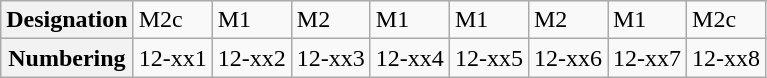<table class="wikitable">
<tr>
<th>Designation</th>
<td>M2c</td>
<td>M1</td>
<td>M2</td>
<td>M1</td>
<td>M1</td>
<td>M2</td>
<td>M1</td>
<td>M2c</td>
</tr>
<tr>
<th>Numbering</th>
<td>12-xx1</td>
<td>12-xx2</td>
<td>12-xx3</td>
<td>12-xx4</td>
<td>12-xx5</td>
<td>12-xx6</td>
<td>12-xx7</td>
<td>12-xx8</td>
</tr>
</table>
